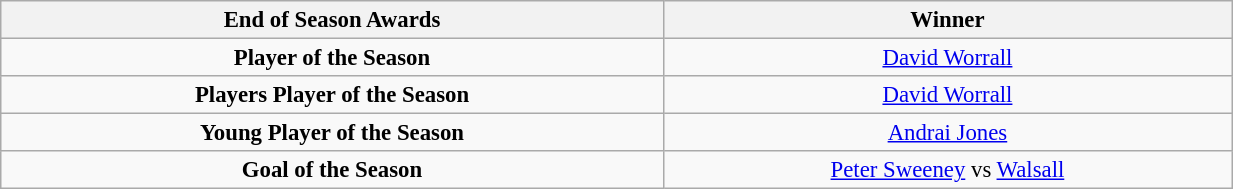<table class="wikitable" style="text-align:center; font-size:95%;width:65%; text-align:left">
<tr>
<th>End of Season Awards</th>
<th>Winner</th>
</tr>
<tr --->
<td align="center"><strong>Player of the Season</strong></td>
<td align="center"><a href='#'>David Worrall</a></td>
</tr>
<tr --->
<td align="center"><strong>Players Player of the Season</strong></td>
<td align="center"><a href='#'>David Worrall</a></td>
</tr>
<tr --->
<td align="center"><strong>Young Player of the Season</strong></td>
<td align="center"><a href='#'>Andrai Jones</a></td>
</tr>
<tr --->
<td align="center"><strong>Goal of the Season</strong></td>
<td align="center"><a href='#'>Peter Sweeney</a> vs <a href='#'>Walsall</a></td>
</tr>
</table>
